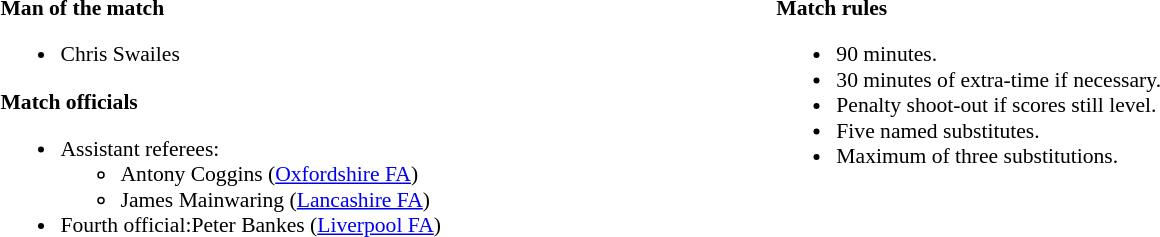<table width=82% style="font-size:90%">
<tr>
<td width=50% valign=top><br><strong>Man of the match</strong><ul><li>Chris Swailes</li></ul><strong>Match officials</strong><ul><li>Assistant referees:<ul><li>Antony Coggins (<a href='#'>Oxfordshire FA</a>)</li><li>James Mainwaring (<a href='#'>Lancashire FA</a>)</li></ul></li><li>Fourth official:Peter Bankes (<a href='#'>Liverpool FA</a>)</li></ul></td>
<td width=50% valign=top><br><strong>Match rules</strong><ul><li>90 minutes.</li><li>30 minutes of extra-time if necessary.</li><li>Penalty shoot-out if scores still level.</li><li>Five named substitutes.</li><li>Maximum of three substitutions.</li></ul></td>
</tr>
</table>
